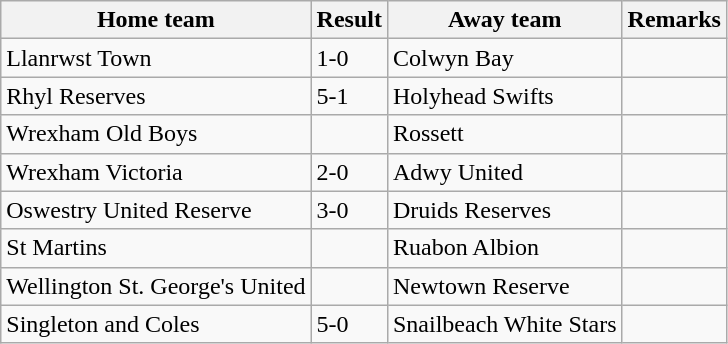<table class="wikitable">
<tr>
<th>Home team</th>
<th>Result</th>
<th>Away team</th>
<th>Remarks</th>
</tr>
<tr>
<td>Llanrwst Town</td>
<td>1-0</td>
<td>Colwyn Bay</td>
<td></td>
</tr>
<tr>
<td>Rhyl Reserves</td>
<td>5-1</td>
<td>Holyhead Swifts</td>
<td></td>
</tr>
<tr>
<td>Wrexham Old Boys</td>
<td></td>
<td>Rossett</td>
<td></td>
</tr>
<tr>
<td>Wrexham Victoria</td>
<td>2-0</td>
<td>Adwy United</td>
<td></td>
</tr>
<tr>
<td> Oswestry United Reserve</td>
<td>3-0</td>
<td>Druids Reserves</td>
<td></td>
</tr>
<tr>
<td> St Martins</td>
<td></td>
<td>Ruabon Albion</td>
<td></td>
</tr>
<tr>
<td> Wellington St. George's United</td>
<td></td>
<td>Newtown Reserve</td>
<td></td>
</tr>
<tr>
<td> Singleton and Coles</td>
<td>5-0</td>
<td>Snailbeach White Stars</td>
<td></td>
</tr>
</table>
